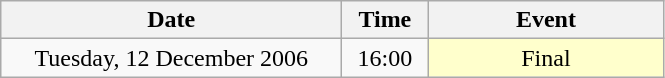<table class = "wikitable" style="text-align:center;">
<tr>
<th width=220>Date</th>
<th width=50>Time</th>
<th width=150>Event</th>
</tr>
<tr>
<td>Tuesday, 12 December 2006</td>
<td>16:00</td>
<td bgcolor=ffffcc>Final</td>
</tr>
</table>
